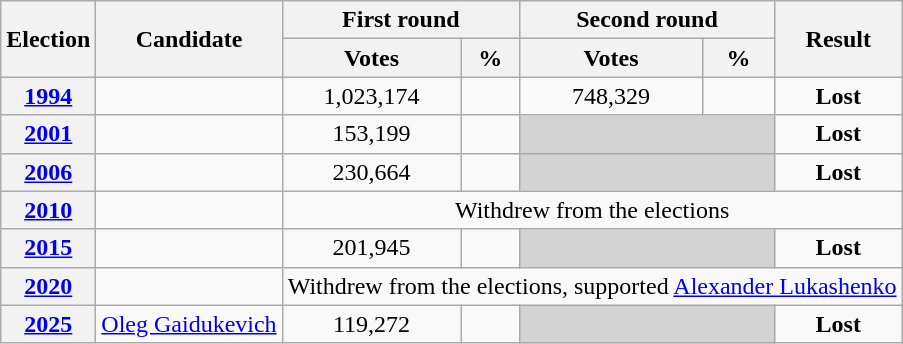<table class=wikitable style=text-align:center>
<tr>
<th rowspan="2"><strong>Election</strong></th>
<th rowspan="2">Candidate</th>
<th colspan="2" scope="col">First round</th>
<th colspan="2">Second round</th>
<th rowspan="2">Result</th>
</tr>
<tr>
<th><strong>Votes</strong></th>
<th><strong>%</strong></th>
<th><strong>Votes</strong></th>
<th><strong>%</strong></th>
</tr>
<tr>
<th><a href='#'>1994</a></th>
<td></td>
<td>1,023,174</td>
<td></td>
<td>748,329</td>
<td></td>
<td><strong>Lost</strong> </td>
</tr>
<tr>
<th><a href='#'>2001</a></th>
<td></td>
<td>153,199</td>
<td></td>
<td bgcolor=lightgrey colspan=2></td>
<td><strong>Lost</strong> </td>
</tr>
<tr>
<th><a href='#'>2006</a></th>
<td></td>
<td>230,664</td>
<td></td>
<td bgcolor=lightgrey colspan=2></td>
<td><strong>Lost</strong> </td>
</tr>
<tr>
<th><a href='#'>2010</a></th>
<td></td>
<td colspan=5>Withdrew from the elections</td>
</tr>
<tr>
<th><a href='#'>2015</a></th>
<td></td>
<td>201,945</td>
<td></td>
<td bgcolor=lightgrey colspan=2></td>
<td><strong>Lost</strong> </td>
</tr>
<tr>
<th><a href='#'>2020</a></th>
<td></td>
<td colspan=5>Withdrew from the elections, supported <a href='#'>Alexander Lukashenko</a></td>
</tr>
<tr>
<th><a href='#'>2025</a></th>
<td><a href='#'>Oleg Gaidukevich</a></td>
<td>119,272</td>
<td></td>
<td bgcolor=lightgrey colspan=2></td>
<td><strong>Lost</strong> </td>
</tr>
</table>
